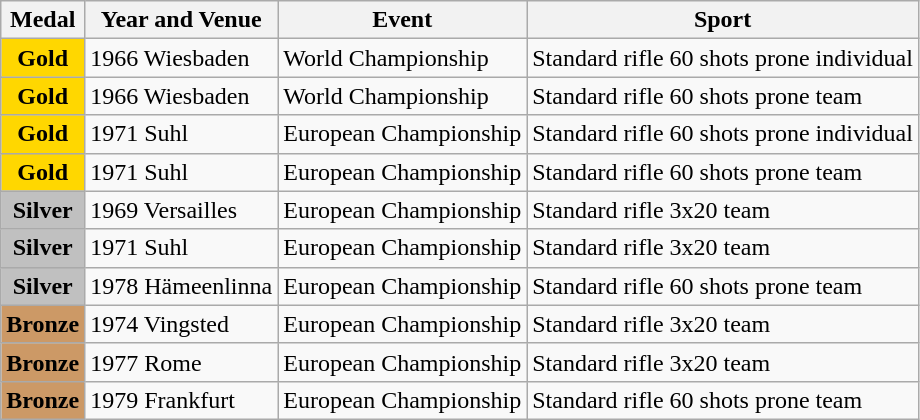<table class="wikitable sortable">
<tr>
<th>Medal</th>
<th>Year and Venue</th>
<th>Event</th>
<th>Sport</th>
</tr>
<tr>
<td bgcolor="gold" align="center"><strong>Gold</strong></td>
<td>1966 Wiesbaden</td>
<td>World Championship</td>
<td>Standard rifle 60 shots prone individual</td>
</tr>
<tr>
<td bgcolor="gold" align="center"><strong>Gold</strong></td>
<td>1966 Wiesbaden</td>
<td>World Championship</td>
<td>Standard rifle 60 shots prone team</td>
</tr>
<tr>
<td bgcolor="gold" align="center"><strong>Gold</strong></td>
<td>1971 Suhl</td>
<td>European Championship</td>
<td>Standard rifle 60 shots prone individual</td>
</tr>
<tr>
<td bgcolor="gold" align="center"><strong>Gold</strong></td>
<td>1971 Suhl</td>
<td>European Championship</td>
<td>Standard rifle 60 shots prone team</td>
</tr>
<tr>
<td bgcolor="silver" align="center"><strong>Silver</strong></td>
<td>1969 Versailles</td>
<td>European Championship</td>
<td>Standard rifle 3x20 team</td>
</tr>
<tr>
<td bgcolor="silver" align="center"><strong>Silver</strong></td>
<td>1971 Suhl</td>
<td>European Championship</td>
<td>Standard rifle 3x20 team</td>
</tr>
<tr>
<td bgcolor="silver" align="center"><strong>Silver</strong></td>
<td>1978 Hämeenlinna</td>
<td>European Championship</td>
<td>Standard rifle 60 shots prone team</td>
</tr>
<tr>
<td bgcolor="#cc9966" align="center"><strong>Bronze</strong></td>
<td>1974 Vingsted</td>
<td>European Championship</td>
<td>Standard rifle 3x20 team</td>
</tr>
<tr>
<td bgcolor="#cc9966" align="center"><strong>Bronze</strong></td>
<td>1977 Rome</td>
<td>European Championship</td>
<td>Standard rifle 3x20 team</td>
</tr>
<tr>
<td bgcolor="#cc9966" align="center"><strong>Bronze</strong></td>
<td>1979 Frankfurt</td>
<td>European Championship</td>
<td>Standard rifle 60 shots prone team</td>
</tr>
</table>
